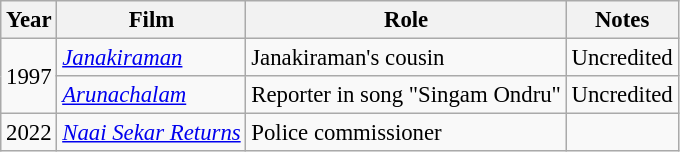<table class="wikitable" style="font-size: 95%;">
<tr>
<th>Year</th>
<th>Film</th>
<th>Role</th>
<th>Notes</th>
</tr>
<tr>
<td rowspan="2">1997</td>
<td><em><a href='#'>Janakiraman</a></em></td>
<td>Janakiraman's cousin</td>
<td>Uncredited</td>
</tr>
<tr>
<td><em><a href='#'>Arunachalam</a></em></td>
<td>Reporter in song "Singam Ondru"</td>
<td>Uncredited</td>
</tr>
<tr>
<td>2022</td>
<td><em><a href='#'>Naai Sekar Returns</a></em></td>
<td>Police commissioner</td>
<td></td>
</tr>
</table>
